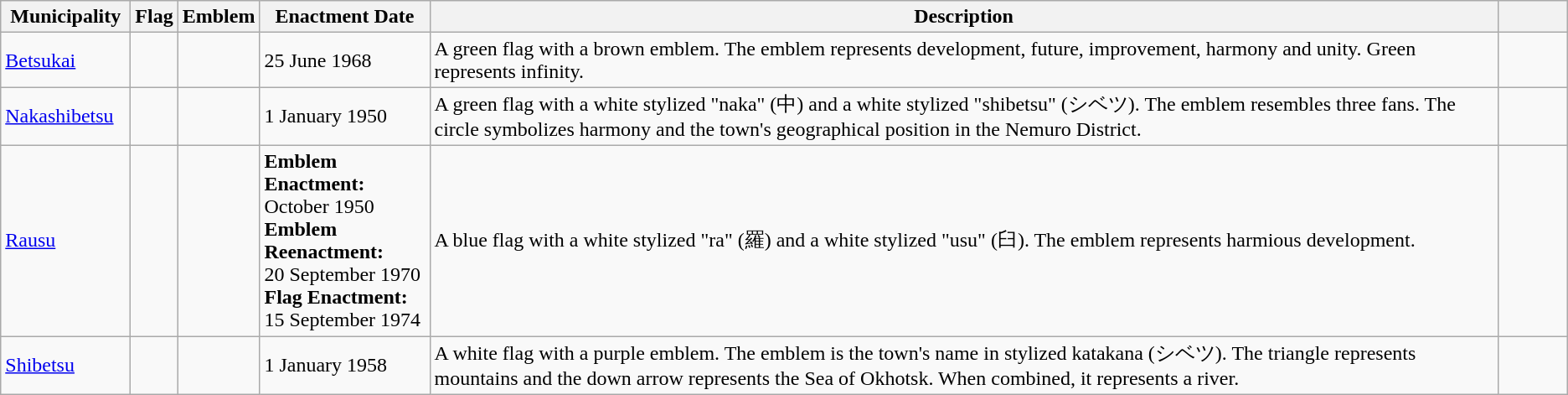<table class="wikitable">
<tr>
<th style="width:12ch;">Municipality</th>
<th>Flag</th>
<th>Emblem</th>
<th style="width:16ch;">Enactment Date</th>
<th>Description</th>
<th style="width:6ch;"></th>
</tr>
<tr>
<td><a href='#'>Betsukai</a></td>
<td></td>
<td></td>
<td>25 June 1968</td>
<td>A green flag with a brown emblem. The emblem represents development, future, improvement, harmony and unity. Green represents infinity.</td>
<td></td>
</tr>
<tr>
<td><a href='#'>Nakashibetsu</a></td>
<td></td>
<td></td>
<td>1 January 1950</td>
<td>A green flag with a white stylized "naka" (中) and a white stylized "shibetsu" (シベツ). The emblem resembles three fans. The circle symbolizes harmony and the town's geographical position in the Nemuro District.</td>
<td></td>
</tr>
<tr>
<td><a href='#'>Rausu</a></td>
<td></td>
<td></td>
<td><strong>Emblem Enactment:</strong><br>October 1950<br><strong>Emblem Reenactment:</strong><br>20 September 1970<br><strong>Flag Enactment:</strong><br>15 September 1974</td>
<td>A blue flag with a white stylized "ra" (羅) and a white stylized "usu" (臼). The emblem represents harmious development.</td>
<td></td>
</tr>
<tr>
<td><a href='#'>Shibetsu</a></td>
<td></td>
<td></td>
<td>1 January 1958</td>
<td>A white flag with a purple emblem. The emblem is the town's name in stylized katakana (シベツ). The triangle represents mountains and the down arrow represents the Sea of Okhotsk. When combined, it represents a river.</td>
<td></td>
</tr>
</table>
